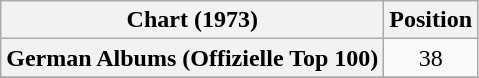<table class="wikitable sortable plainrowheaders" style="text-align:center">
<tr>
<th scope="col">Chart (1973)</th>
<th scope="col">Position</th>
</tr>
<tr>
<th scope="row">German Albums (Offizielle Top 100)</th>
<td>38</td>
</tr>
<tr>
</tr>
</table>
